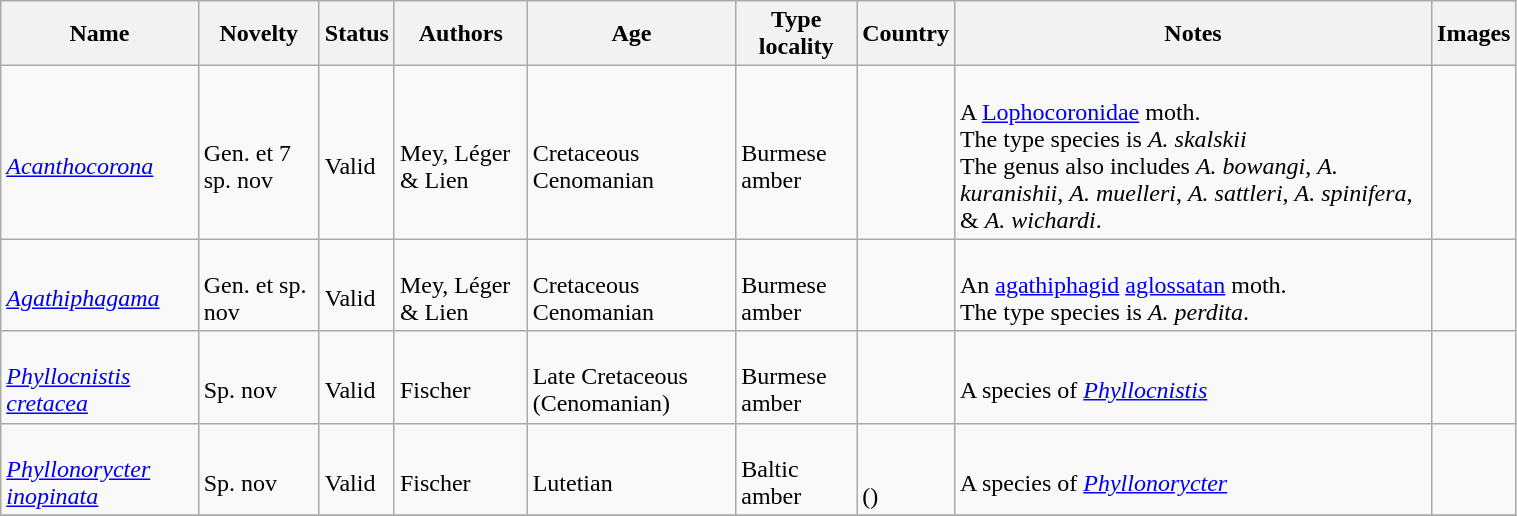<table class="wikitable sortable" align="center" width="80%">
<tr>
<th>Name</th>
<th>Novelty</th>
<th>Status</th>
<th>Authors</th>
<th>Age</th>
<th>Type locality</th>
<th>Country</th>
<th>Notes</th>
<th>Images</th>
</tr>
<tr>
<td><br><em><a href='#'>Acanthocorona</a></em></td>
<td><br>Gen. et 7 sp. nov</td>
<td><br>Valid</td>
<td><br>Mey, Léger & Lien</td>
<td><br>Cretaceous<br>Cenomanian</td>
<td><br>Burmese amber</td>
<td><br></td>
<td><br>A <a href='#'>Lophocoronidae</a> moth.<br> The type species is <em>A. skalskii</em><br>The genus also includes <em>A. bowangi</em>, <em>A. kuranishii</em>, <em>A. muelleri</em>, <em>A. sattleri</em>, <em>A. spinifera</em>, & <em>A. wichardi</em>.</td>
<td><br></td>
</tr>
<tr>
<td><br><em><a href='#'>Agathiphagama</a></em></td>
<td><br>Gen. et sp. nov</td>
<td><br>Valid</td>
<td><br>Mey, Léger & Lien</td>
<td><br>Cretaceous<br>Cenomanian</td>
<td><br>Burmese amber</td>
<td><br></td>
<td><br>An <a href='#'>agathiphagid</a> <a href='#'>aglossatan</a> moth.<br> The type species is <em>A. perdita</em>.</td>
<td><br></td>
</tr>
<tr>
<td><br><em><a href='#'>Phyllocnistis cretacea</a></em></td>
<td><br>Sp. nov</td>
<td><br>Valid</td>
<td><br>Fischer</td>
<td><br>Late Cretaceous (Cenomanian)</td>
<td><br>Burmese amber</td>
<td><br></td>
<td><br>A species of <em><a href='#'>Phyllocnistis</a></em></td>
<td></td>
</tr>
<tr>
<td><br><em><a href='#'>Phyllonorycter inopinata</a></em></td>
<td><br>Sp. nov</td>
<td><br>Valid</td>
<td><br>Fischer</td>
<td><br>Lutetian</td>
<td><br>Baltic amber</td>
<td><br><br>()</td>
<td><br>A species of <em><a href='#'>Phyllonorycter</a></em></td>
<td></td>
</tr>
<tr>
</tr>
</table>
